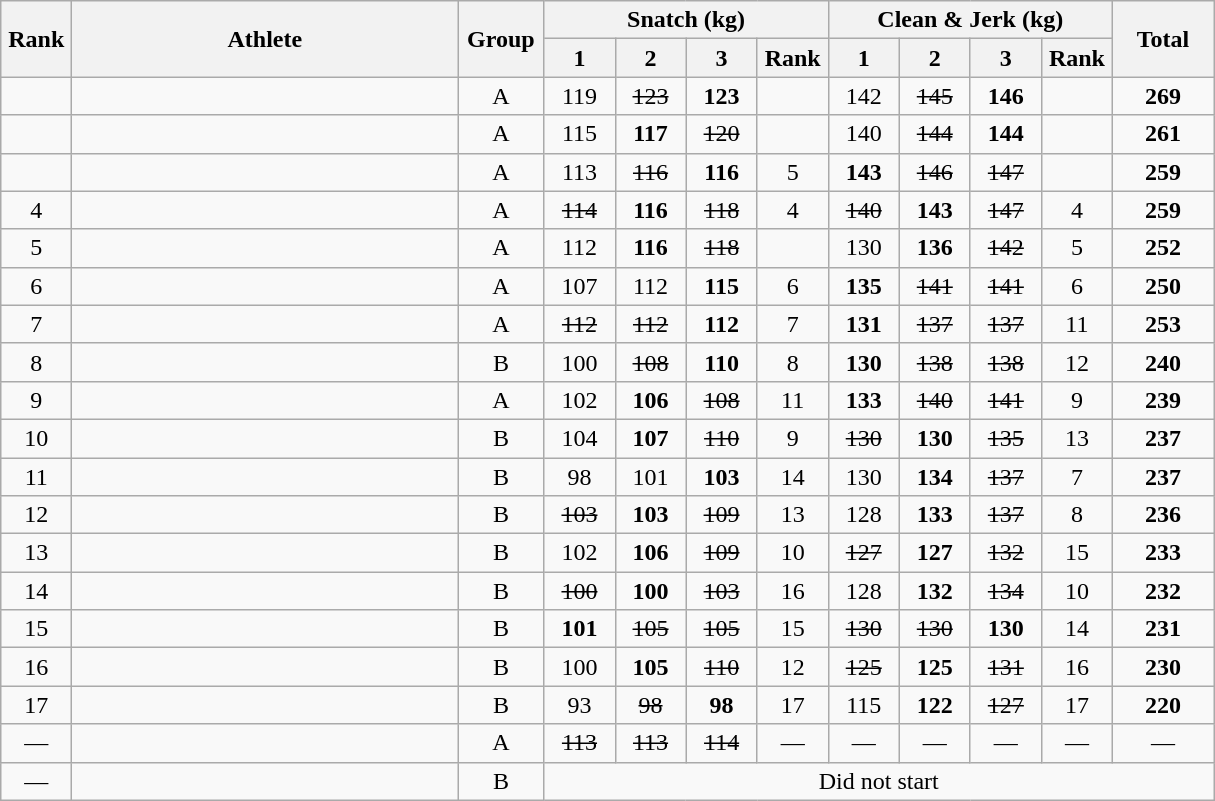<table class = "wikitable" style="text-align:center;">
<tr>
<th rowspan=2 width=40>Rank</th>
<th rowspan=2 width=250>Athlete</th>
<th rowspan=2 width=50>Group</th>
<th colspan=4>Snatch (kg)</th>
<th colspan=4>Clean & Jerk (kg)</th>
<th rowspan=2 width=60>Total</th>
</tr>
<tr>
<th width=40>1</th>
<th width=40>2</th>
<th width=40>3</th>
<th width=40>Rank</th>
<th width=40>1</th>
<th width=40>2</th>
<th width=40>3</th>
<th width=40>Rank</th>
</tr>
<tr>
<td></td>
<td align=left></td>
<td>A</td>
<td>119</td>
<td><s>123</s></td>
<td><strong>123</strong></td>
<td></td>
<td>142</td>
<td><s>145</s></td>
<td><strong>146</strong></td>
<td></td>
<td><strong>269</strong></td>
</tr>
<tr>
<td></td>
<td align=left></td>
<td>A</td>
<td>115</td>
<td><strong>117</strong></td>
<td><s>120</s></td>
<td></td>
<td>140</td>
<td><s>144</s></td>
<td><strong>144</strong></td>
<td></td>
<td><strong>261</strong></td>
</tr>
<tr>
<td></td>
<td align=left></td>
<td>A</td>
<td>113</td>
<td><s>116</s></td>
<td><strong>116</strong></td>
<td>5</td>
<td><strong>143</strong></td>
<td><s>146</s></td>
<td><s>147</s></td>
<td></td>
<td><strong>259</strong></td>
</tr>
<tr>
<td>4</td>
<td align=left></td>
<td>A</td>
<td><s>114</s></td>
<td><strong>116</strong></td>
<td><s>118</s></td>
<td>4</td>
<td><s>140</s></td>
<td><strong>143</strong></td>
<td><s>147</s></td>
<td>4</td>
<td><strong>259</strong></td>
</tr>
<tr>
<td>5</td>
<td align=left></td>
<td>A</td>
<td>112</td>
<td><strong>116</strong></td>
<td><s>118</s></td>
<td></td>
<td>130</td>
<td><strong>136</strong></td>
<td><s>142</s></td>
<td>5</td>
<td><strong>252</strong></td>
</tr>
<tr>
<td>6</td>
<td align=left></td>
<td>A</td>
<td>107</td>
<td>112</td>
<td><strong>115</strong></td>
<td>6</td>
<td><strong>135</strong></td>
<td><s>141</s></td>
<td><s>141</s></td>
<td>6</td>
<td><strong>250</strong></td>
</tr>
<tr>
<td>7</td>
<td align=left></td>
<td>A</td>
<td><s>112</s></td>
<td><s>112</s></td>
<td><strong>112</strong></td>
<td>7</td>
<td><strong>131</strong></td>
<td><s>137</s></td>
<td><s>137</s></td>
<td>11</td>
<td><strong>253</strong></td>
</tr>
<tr>
<td>8</td>
<td align=left></td>
<td>B</td>
<td>100</td>
<td><s>108</s></td>
<td><strong>110</strong></td>
<td>8</td>
<td><strong>130</strong></td>
<td><s>138</s></td>
<td><s>138</s></td>
<td>12</td>
<td><strong>240</strong></td>
</tr>
<tr>
<td>9</td>
<td align=left></td>
<td>A</td>
<td>102</td>
<td><strong>106</strong></td>
<td><s>108</s></td>
<td>11</td>
<td><strong>133</strong></td>
<td><s>140</s></td>
<td><s>141</s></td>
<td>9</td>
<td><strong>239</strong></td>
</tr>
<tr>
<td>10</td>
<td align=left></td>
<td>B</td>
<td>104</td>
<td><strong>107</strong></td>
<td><s>110</s></td>
<td>9</td>
<td><s>130</s></td>
<td><strong>130</strong></td>
<td><s>135</s></td>
<td>13</td>
<td><strong>237</strong></td>
</tr>
<tr>
<td>11</td>
<td align=left></td>
<td>B</td>
<td>98</td>
<td>101</td>
<td><strong>103</strong></td>
<td>14</td>
<td>130</td>
<td><strong>134</strong></td>
<td><s>137</s></td>
<td>7</td>
<td><strong>237</strong></td>
</tr>
<tr>
<td>12</td>
<td align=left></td>
<td>B</td>
<td><s>103</s></td>
<td><strong>103</strong></td>
<td><s>109</s></td>
<td>13</td>
<td>128</td>
<td><strong>133</strong></td>
<td><s>137</s></td>
<td>8</td>
<td><strong>236</strong></td>
</tr>
<tr>
<td>13</td>
<td align=left></td>
<td>B</td>
<td>102</td>
<td><strong>106</strong></td>
<td><s>109</s></td>
<td>10</td>
<td><s>127</s></td>
<td><strong>127</strong></td>
<td><s>132</s></td>
<td>15</td>
<td><strong>233</strong></td>
</tr>
<tr>
<td>14</td>
<td align=left></td>
<td>B</td>
<td><s>100</s></td>
<td><strong>100</strong></td>
<td><s>103</s></td>
<td>16</td>
<td>128</td>
<td><strong>132</strong></td>
<td><s>134</s></td>
<td>10</td>
<td><strong>232</strong></td>
</tr>
<tr>
<td>15</td>
<td align=left></td>
<td>B</td>
<td><strong>101</strong></td>
<td><s>105</s></td>
<td><s>105</s></td>
<td>15</td>
<td><s>130</s></td>
<td><s>130</s></td>
<td><strong>130</strong></td>
<td>14</td>
<td><strong>231</strong></td>
</tr>
<tr>
<td>16</td>
<td align=left></td>
<td>B</td>
<td>100</td>
<td><strong>105</strong></td>
<td><s>110</s></td>
<td>12</td>
<td><s>125</s></td>
<td><strong>125</strong></td>
<td><s>131</s></td>
<td>16</td>
<td><strong>230</strong></td>
</tr>
<tr>
<td>17</td>
<td align=left></td>
<td>B</td>
<td>93</td>
<td><s>98</s></td>
<td><strong>98</strong></td>
<td>17</td>
<td>115</td>
<td><strong>122</strong></td>
<td><s>127</s></td>
<td>17</td>
<td><strong>220</strong></td>
</tr>
<tr>
<td>—</td>
<td align=left></td>
<td>A</td>
<td><s>113</s></td>
<td><s>113</s></td>
<td><s>114</s></td>
<td>—</td>
<td>—</td>
<td>—</td>
<td>—</td>
<td>—</td>
<td>—</td>
</tr>
<tr>
<td>—</td>
<td align=left></td>
<td>B</td>
<td colspan=9>Did not start</td>
</tr>
</table>
